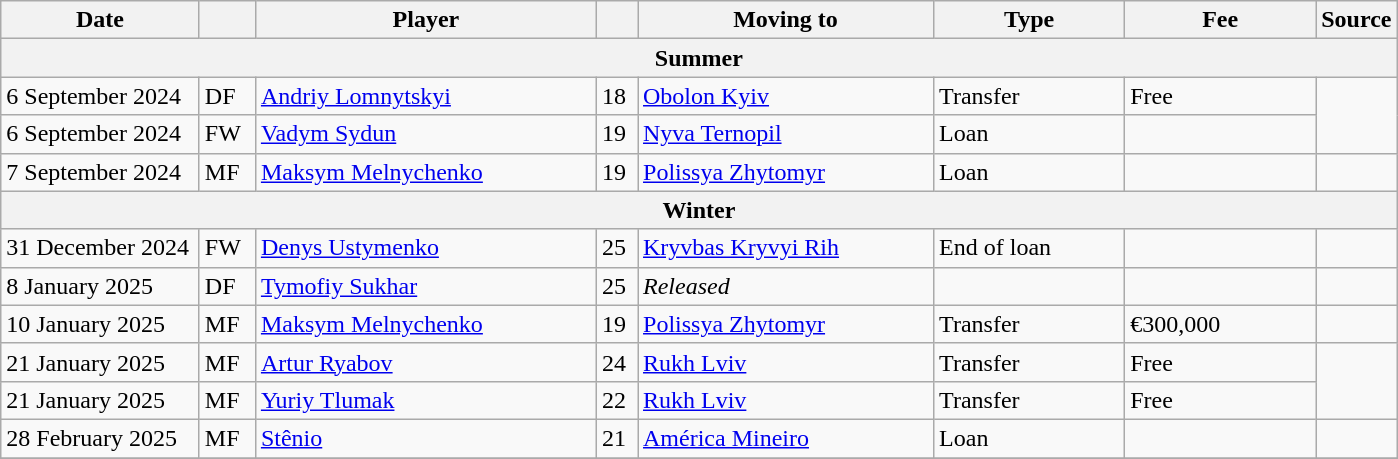<table class="wikitable sortable">
<tr>
<th style="width:125px;">Date</th>
<th style="width:30px;"></th>
<th style="width:220px;">Player</th>
<th style="width:20px;"></th>
<th style="width:190px;">Moving to</th>
<th style="width:120px;" class="unsortable">Type</th>
<th style="width:120px;" class="unsortable">Fee</th>
<th style="width:20px;">Source</th>
</tr>
<tr>
<th colspan=8>Summer</th>
</tr>
<tr>
<td>6 September 2024</td>
<td>DF</td>
<td> <a href='#'>Andriy Lomnytskyi</a></td>
<td>18</td>
<td> <a href='#'>Obolon Kyiv</a></td>
<td>Transfer</td>
<td>Free</td>
<td rowspan="2"></td>
</tr>
<tr>
<td>6 September 2024</td>
<td>FW</td>
<td> <a href='#'>Vadym Sydun</a></td>
<td>19</td>
<td> <a href='#'>Nyva Ternopil</a></td>
<td>Loan</td>
<td></td>
</tr>
<tr>
<td>7 September 2024</td>
<td>MF</td>
<td> <a href='#'>Maksym Melnychenko</a></td>
<td>19</td>
<td> <a href='#'>Polissya Zhytomyr</a></td>
<td>Loan</td>
<td></td>
<td></td>
</tr>
<tr>
<th colspan=8>Winter</th>
</tr>
<tr>
<td>31 December 2024</td>
<td>FW</td>
<td> <a href='#'>Denys Ustymenko</a></td>
<td>25</td>
<td> <a href='#'>Kryvbas Kryvyi Rih</a></td>
<td>End of loan</td>
<td></td>
<td></td>
</tr>
<tr>
<td>8 January 2025</td>
<td>DF</td>
<td> <a href='#'>Tymofiy Sukhar</a></td>
<td>25</td>
<td><em>Released</em></td>
<td></td>
<td></td>
<td></td>
</tr>
<tr>
<td>10 January 2025</td>
<td>MF</td>
<td> <a href='#'>Maksym Melnychenko</a></td>
<td>19</td>
<td> <a href='#'>Polissya Zhytomyr</a></td>
<td>Transfer</td>
<td>€300,000</td>
<td></td>
</tr>
<tr>
<td>21 January 2025</td>
<td>MF</td>
<td> <a href='#'>Artur Ryabov</a></td>
<td>24</td>
<td> <a href='#'>Rukh Lviv</a></td>
<td>Transfer</td>
<td>Free</td>
<td rowspan=2></td>
</tr>
<tr>
<td>21 January 2025</td>
<td>MF</td>
<td> <a href='#'>Yuriy Tlumak</a></td>
<td>22</td>
<td> <a href='#'>Rukh Lviv</a></td>
<td>Transfer</td>
<td>Free</td>
</tr>
<tr>
<td>28 February 2025</td>
<td>MF</td>
<td> <a href='#'>Stênio</a></td>
<td>21</td>
<td> <a href='#'>América Mineiro</a></td>
<td>Loan</td>
<td></td>
<td></td>
</tr>
<tr>
</tr>
</table>
